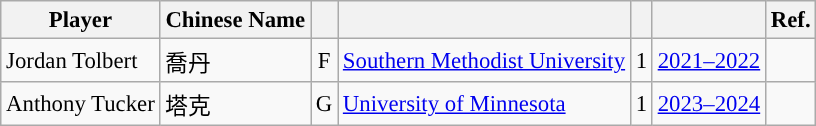<table class="wikitable sortable" style="font-size:95%; text-align:left;">
<tr>
<th>Player</th>
<th>Chinese Name</th>
<th></th>
<th></th>
<th></th>
<th></th>
<th>Ref.</th>
</tr>
<tr>
<td>Jordan Tolbert</td>
<td>喬丹</td>
<td align="center">F</td>
<td><a href='#'>Southern Methodist University</a></td>
<td align="center">1</td>
<td align="center"><a href='#'>2021–2022</a></td>
<td></td>
</tr>
<tr>
<td>Anthony Tucker</td>
<td>塔克</td>
<td align="center">G</td>
<td><a href='#'>University of Minnesota</a></td>
<td align="center">1</td>
<td align="center"><a href='#'>2023–2024</a></td>
<td></td>
</tr>
</table>
